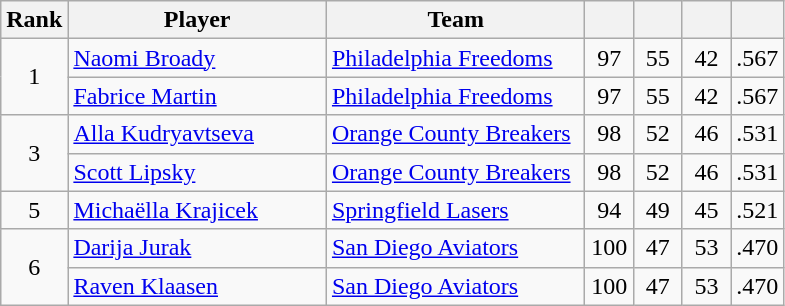<table class="wikitable" style="text-align:left">
<tr>
<th width="25px">Rank</th>
<th width="165px">Player</th>
<th width="165px">Team</th>
<th width="25px"></th>
<th width="25px"></th>
<th width="25px"></th>
<th width="25px"></th>
</tr>
<tr>
<td rowspan="2" style="text-align:center">1</td>
<td><a href='#'>Naomi Broady</a></td>
<td><a href='#'>Philadelphia Freedoms</a></td>
<td style="text-align:center">97</td>
<td style="text-align:center">55</td>
<td style="text-align:center">42</td>
<td style="text-align:center">.567</td>
</tr>
<tr>
<td><a href='#'>Fabrice Martin</a></td>
<td><a href='#'>Philadelphia Freedoms</a></td>
<td style="text-align:center">97</td>
<td style="text-align:center">55</td>
<td style="text-align:center">42</td>
<td style="text-align:center">.567</td>
</tr>
<tr>
<td rowspan="2" style="text-align:center">3</td>
<td><a href='#'>Alla Kudryavtseva</a></td>
<td><a href='#'>Orange County Breakers</a></td>
<td style="text-align:center">98</td>
<td style="text-align:center">52</td>
<td style="text-align:center">46</td>
<td style="text-align:center">.531</td>
</tr>
<tr>
<td><a href='#'>Scott Lipsky</a></td>
<td><a href='#'>Orange County Breakers</a></td>
<td style="text-align:center">98</td>
<td style="text-align:center">52</td>
<td style="text-align:center">46</td>
<td style="text-align:center">.531</td>
</tr>
<tr>
<td style="text-align:center">5</td>
<td><a href='#'>Michaëlla Krajicek</a></td>
<td><a href='#'>Springfield Lasers</a></td>
<td style="text-align:center">94</td>
<td style="text-align:center">49</td>
<td style="text-align:center">45</td>
<td style="text-align:center">.521</td>
</tr>
<tr>
<td rowspan="2" style="text-align:center">6</td>
<td><a href='#'>Darija Jurak</a></td>
<td><a href='#'>San Diego Aviators</a></td>
<td style="text-align:center">100</td>
<td style="text-align:center">47</td>
<td style="text-align:center">53</td>
<td style="text-align:center">.470</td>
</tr>
<tr>
<td><a href='#'>Raven Klaasen</a></td>
<td><a href='#'>San Diego Aviators</a></td>
<td style="text-align:center">100</td>
<td style="text-align:center">47</td>
<td style="text-align:center">53</td>
<td style="text-align:center">.470</td>
</tr>
</table>
